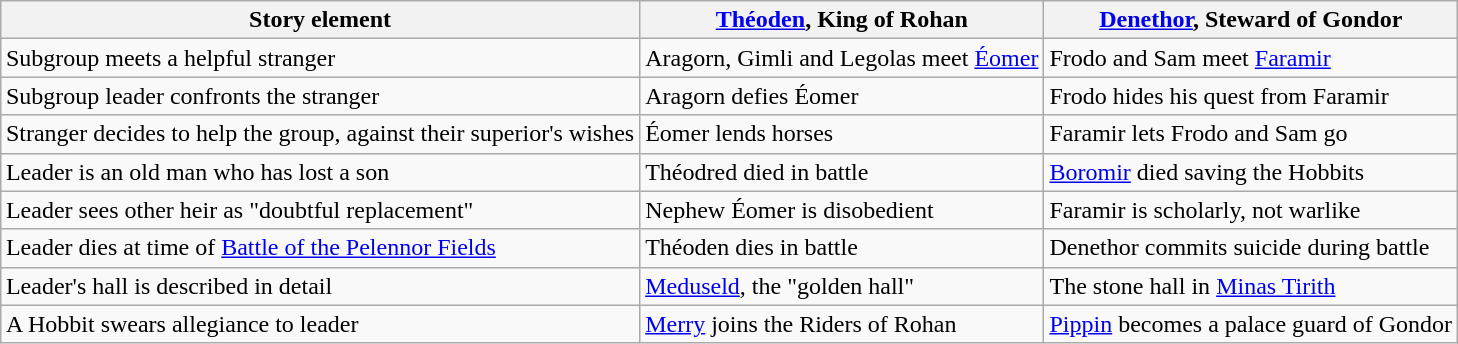<table class="wikitable" style="margin: 1em auto;">
<tr>
<th>Story element</th>
<th><a href='#'>Théoden</a>, King of Rohan</th>
<th><a href='#'>Denethor</a>, Steward of Gondor</th>
</tr>
<tr>
<td>Subgroup meets a helpful stranger</td>
<td>Aragorn, Gimli and Legolas meet <a href='#'>Éomer</a></td>
<td>Frodo and Sam meet <a href='#'>Faramir</a></td>
</tr>
<tr>
<td>Subgroup leader confronts the stranger</td>
<td>Aragorn defies Éomer</td>
<td>Frodo hides his quest from Faramir</td>
</tr>
<tr>
<td>Stranger decides to help the group, against their superior's wishes</td>
<td>Éomer lends horses</td>
<td>Faramir lets Frodo and Sam go</td>
</tr>
<tr>
<td>Leader is an old man who has lost a son</td>
<td>Théodred died in battle</td>
<td><a href='#'>Boromir</a> died saving the Hobbits</td>
</tr>
<tr>
<td>Leader sees other heir as "doubtful replacement"</td>
<td>Nephew Éomer is disobedient</td>
<td>Faramir is scholarly, not warlike</td>
</tr>
<tr>
<td>Leader dies at time of <a href='#'>Battle of the Pelennor Fields</a></td>
<td>Théoden dies in battle</td>
<td>Denethor commits suicide during battle</td>
</tr>
<tr>
<td>Leader's hall is described in detail</td>
<td><a href='#'>Meduseld</a>, the "golden hall"</td>
<td>The stone hall in <a href='#'>Minas Tirith</a></td>
</tr>
<tr>
<td>A Hobbit swears allegiance to leader</td>
<td><a href='#'>Merry</a> joins the Riders of Rohan</td>
<td><a href='#'>Pippin</a> becomes a palace guard of Gondor</td>
</tr>
</table>
